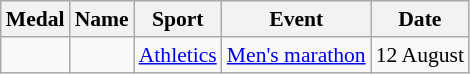<table class="wikitable sortable" style="font-size:90%">
<tr>
<th>Medal</th>
<th>Name</th>
<th>Sport</th>
<th>Event</th>
<th>Date</th>
</tr>
<tr>
<td></td>
<td></td>
<td><a href='#'>Athletics</a></td>
<td><a href='#'>Men's marathon</a></td>
<td>12 August</td>
</tr>
</table>
